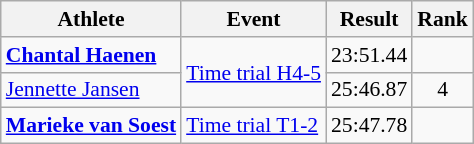<table class=wikitable style="font-size:90%">
<tr>
<th>Athlete</th>
<th>Event</th>
<th>Result</th>
<th>Rank</th>
</tr>
<tr align=center>
<td align=left><strong><a href='#'>Chantal Haenen</a></strong></td>
<td align=left rowspan=2><a href='#'>Time trial H4-5</a></td>
<td>23:51.44</td>
<td></td>
</tr>
<tr align=center>
<td align=left><a href='#'>Jennette Jansen</a></td>
<td>25:46.87</td>
<td>4</td>
</tr>
<tr align=center>
<td align=left><strong><a href='#'>Marieke van Soest</a></strong></td>
<td align=left><a href='#'>Time trial T1-2</a></td>
<td>25:47.78</td>
<td></td>
</tr>
</table>
